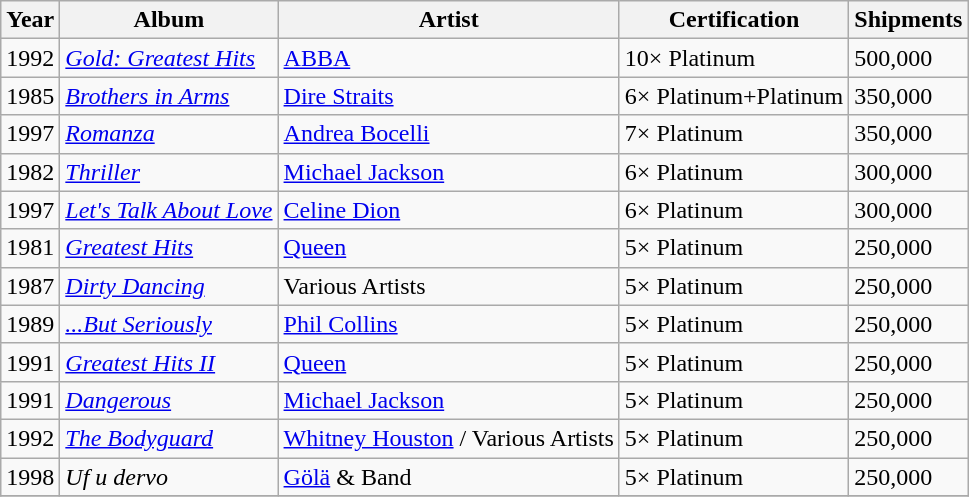<table class="wikitable sortable">
<tr>
<th scope="col">Year</th>
<th scope="col">Album</th>
<th scope="col">Artist</th>
<th scope="col" Class="unsortable">Certification</th>
<th scope="col">Shipments</th>
</tr>
<tr>
<td>1992</td>
<td><em><a href='#'>Gold: Greatest Hits</a></em></td>
<td><a href='#'>ABBA</a></td>
<td>10× Platinum</td>
<td>500,000</td>
</tr>
<tr>
<td>1985</td>
<td><em><a href='#'>Brothers in Arms</a></em></td>
<td><a href='#'>Dire Straits</a></td>
<td>6× Platinum+Platinum</td>
<td>350,000</td>
</tr>
<tr>
<td>1997</td>
<td><em><a href='#'>Romanza</a></em></td>
<td><a href='#'>Andrea Bocelli</a></td>
<td>7× Platinum</td>
<td>350,000</td>
</tr>
<tr>
<td>1982</td>
<td><em><a href='#'>Thriller</a></em></td>
<td><a href='#'>Michael Jackson</a></td>
<td>6× Platinum</td>
<td>300,000</td>
</tr>
<tr>
<td>1997</td>
<td><em><a href='#'>Let's Talk About Love</a></em></td>
<td><a href='#'>Celine Dion</a></td>
<td>6× Platinum</td>
<td>300,000</td>
</tr>
<tr>
<td>1981</td>
<td><em><a href='#'>Greatest Hits</a></em></td>
<td><a href='#'>Queen</a></td>
<td>5× Platinum</td>
<td>250,000</td>
</tr>
<tr>
<td>1987</td>
<td><em><a href='#'>Dirty Dancing</a></em></td>
<td>Various Artists</td>
<td>5× Platinum</td>
<td>250,000</td>
</tr>
<tr>
<td>1989</td>
<td><em><a href='#'>...But Seriously</a></em></td>
<td><a href='#'>Phil Collins</a></td>
<td>5× Platinum</td>
<td>250,000</td>
</tr>
<tr>
<td>1991</td>
<td><em><a href='#'>Greatest Hits II</a></em></td>
<td><a href='#'>Queen</a></td>
<td>5× Platinum</td>
<td>250,000</td>
</tr>
<tr>
<td>1991</td>
<td><em><a href='#'>Dangerous</a></em></td>
<td><a href='#'>Michael Jackson</a></td>
<td>5× Platinum</td>
<td>250,000</td>
</tr>
<tr>
<td>1992</td>
<td><em><a href='#'>The Bodyguard</a></em></td>
<td><a href='#'>Whitney Houston</a> / Various Artists</td>
<td>5× Platinum</td>
<td>250,000</td>
</tr>
<tr>
<td>1998</td>
<td><em>Uf u dervo</em></td>
<td><a href='#'>Gölä</a> & Band</td>
<td>5× Platinum</td>
<td>250,000</td>
</tr>
<tr>
</tr>
</table>
